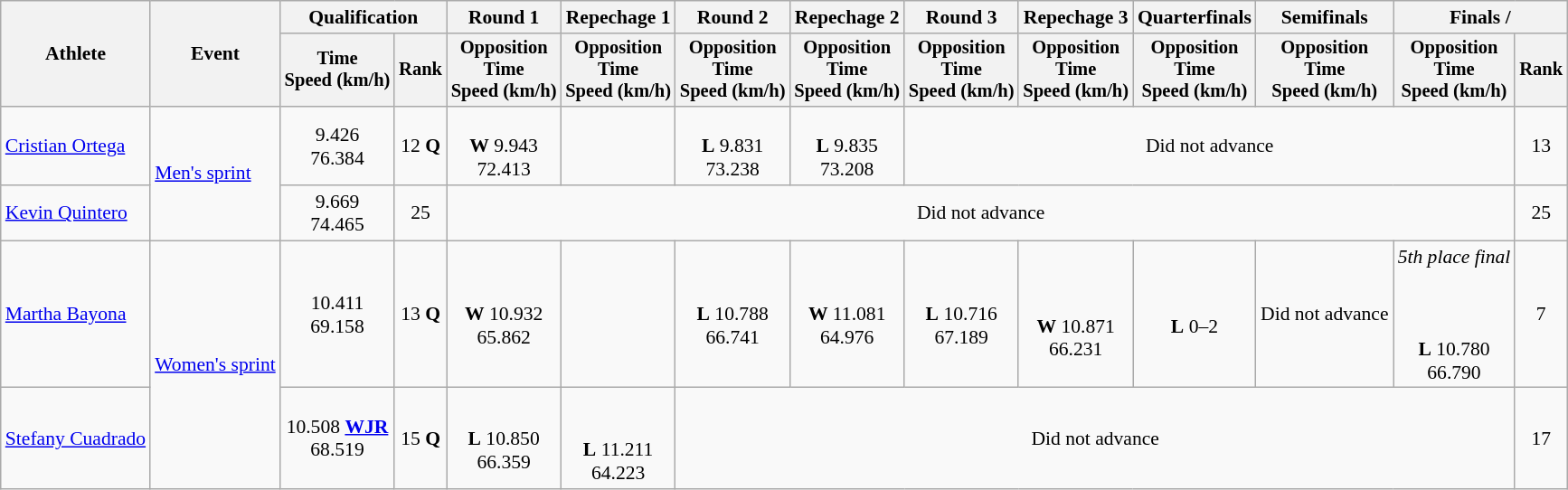<table class=wikitable style=font-size:90%;text-align:center>
<tr>
<th rowspan=2>Athlete</th>
<th rowspan=2>Event</th>
<th colspan=2>Qualification</th>
<th>Round 1</th>
<th>Repechage 1</th>
<th>Round 2</th>
<th>Repechage 2</th>
<th>Round 3</th>
<th>Repechage 3</th>
<th>Quarterfinals</th>
<th>Semifinals</th>
<th colspan=2>Finals / </th>
</tr>
<tr style=font-size:95%>
<th>Time<br>Speed (km/h)</th>
<th>Rank</th>
<th>Opposition<br>Time<br>Speed (km/h)</th>
<th>Opposition<br>Time<br>Speed (km/h)</th>
<th>Opposition<br>Time<br>Speed (km/h)</th>
<th>Opposition<br>Time<br>Speed (km/h)</th>
<th>Opposition<br>Time<br>Speed (km/h)</th>
<th>Opposition<br>Time<br>Speed (km/h)</th>
<th>Opposition<br>Time<br>Speed (km/h)</th>
<th>Opposition<br>Time<br>Speed (km/h)</th>
<th>Opposition<br>Time<br>Speed (km/h)</th>
<th>Rank</th>
</tr>
<tr>
<td align=left><a href='#'>Cristian Ortega</a></td>
<td align=left rowspan=2><a href='#'>Men's sprint</a></td>
<td>9.426<br>76.384</td>
<td>12 <strong>Q</strong></td>
<td><br><strong>W</strong> 9.943<br>72.413</td>
<td></td>
<td><br><strong>L</strong> 9.831<br>73.238</td>
<td><br><strong>L</strong> 9.835<br>73.208</td>
<td colspan=5>Did not advance</td>
<td>13</td>
</tr>
<tr>
<td align=left><a href='#'>Kevin Quintero</a></td>
<td>9.669<br>74.465</td>
<td>25</td>
<td colspan=9>Did not advance</td>
<td>25</td>
</tr>
<tr>
<td align=left><a href='#'>Martha Bayona</a></td>
<td align=left rowspan=2><a href='#'>Women's sprint</a></td>
<td>10.411<br>69.158</td>
<td>13 <strong>Q</strong></td>
<td><br><strong>W</strong> 10.932<br>65.862</td>
<td></td>
<td><br><strong>L</strong> 10.788<br>66.741</td>
<td><br><strong>W</strong> 11.081<br>64.976</td>
<td><br><strong>L</strong> 10.716<br>67.189</td>
<td><br><br><strong>W</strong> 10.871<br>66.231</td>
<td><br><strong>L</strong> 0–2</td>
<td>Did not advance</td>
<td><em>5th place final</em><br><br><br><br><strong>L</strong> 10.780<br>66.790</td>
<td>7</td>
</tr>
<tr>
<td align=left><a href='#'>Stefany Cuadrado</a></td>
<td>10.508 <strong><a href='#'>WJR</a></strong><br>68.519</td>
<td>15 <strong>Q</strong></td>
<td><br><strong>L</strong> 10.850<br>66.359</td>
<td><br> <br><strong>L</strong> 11.211<br>64.223</td>
<td colspan=7>Did not advance</td>
<td>17</td>
</tr>
</table>
